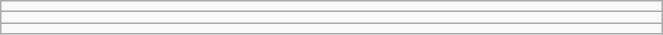<table class="wikitable" style="text-align:center;" width="35%">
<tr>
<td></td>
</tr>
<tr>
<td></td>
</tr>
<tr>
<td></td>
</tr>
</table>
